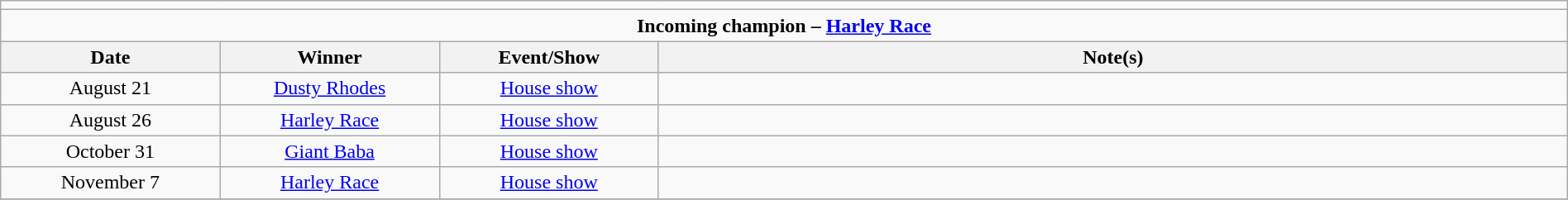<table class="wikitable" style="text-align:center; width:100%;">
<tr>
<td colspan="5"></td>
</tr>
<tr>
<td colspan="5"><strong>Incoming champion – <a href='#'>Harley Race</a></strong></td>
</tr>
<tr>
<th width=14%>Date</th>
<th width=14%>Winner</th>
<th width=14%>Event/Show</th>
<th width=58%>Note(s)</th>
</tr>
<tr>
<td>August 21</td>
<td><a href='#'>Dusty Rhodes</a></td>
<td><a href='#'>House show</a></td>
<td></td>
</tr>
<tr>
<td>August 26</td>
<td><a href='#'>Harley Race</a></td>
<td><a href='#'>House show</a></td>
<td></td>
</tr>
<tr>
<td>October 31</td>
<td><a href='#'>Giant Baba</a></td>
<td><a href='#'>House show</a></td>
<td></td>
</tr>
<tr>
<td>November 7</td>
<td><a href='#'>Harley Race</a></td>
<td><a href='#'>House show</a></td>
<td></td>
</tr>
<tr>
</tr>
</table>
